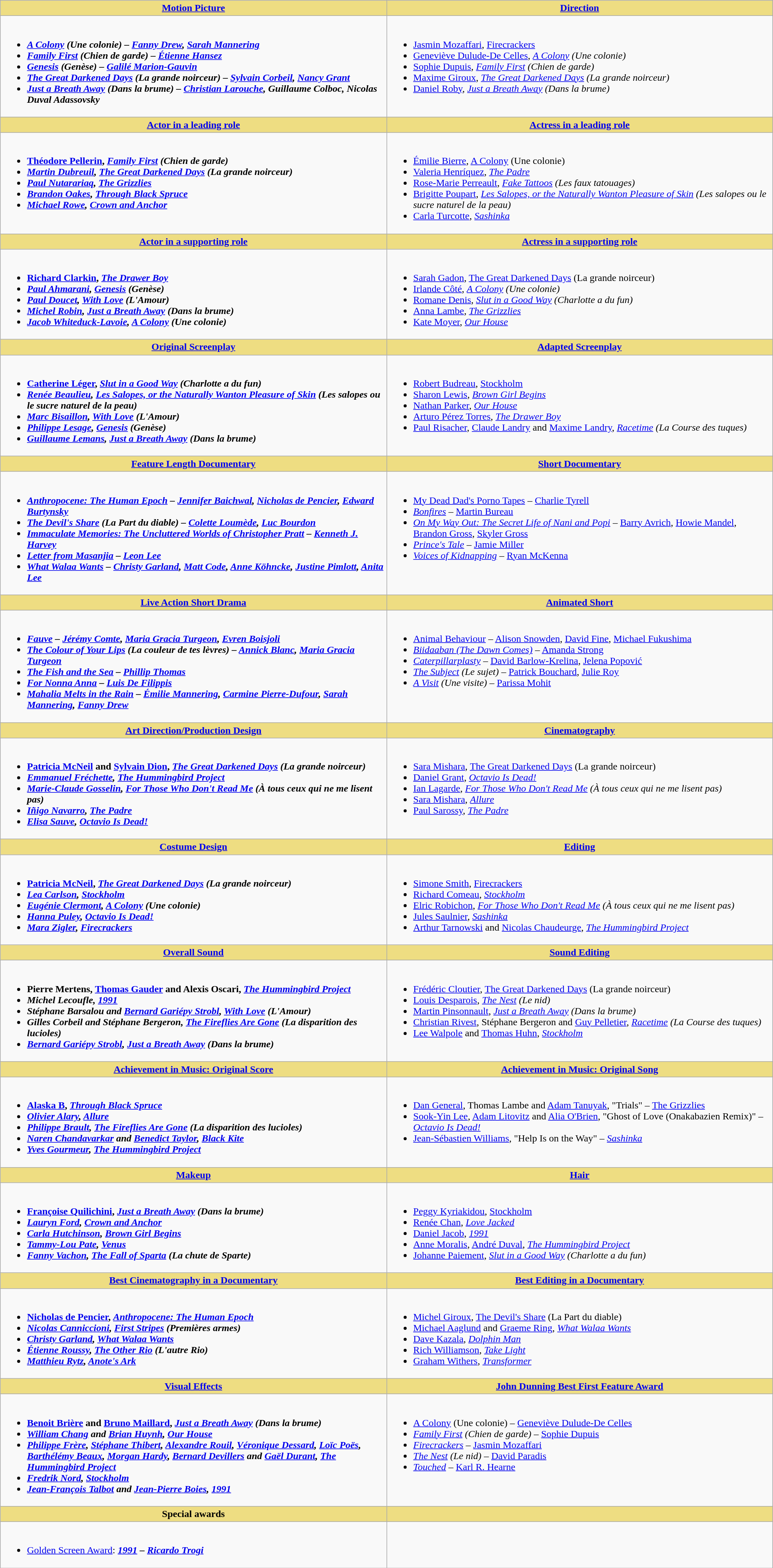<table class=wikitable width="100%">
<tr>
<th style="background:#EEDD82; width:50%"><a href='#'>Motion Picture</a></th>
<th style="background:#EEDD82; width:50%"><a href='#'>Direction</a></th>
</tr>
<tr>
<td valign="top"><br><ul><li> <strong><em><a href='#'>A Colony</a> (Une colonie)<em> – <a href='#'>Fanny Drew</a>, <a href='#'>Sarah Mannering</a><strong></li><li></em><a href='#'>Family First</a> (Chien de garde)<em> – <a href='#'>Étienne Hansez</a></li><li></em><a href='#'>Genesis</a> (Genèse)<em> – <a href='#'>Galilé Marion-Gauvin</a></li><li></em><a href='#'>The Great Darkened Days</a> (La grande noirceur)<em> – <a href='#'>Sylvain Corbeil</a>, <a href='#'>Nancy Grant</a></li><li></em><a href='#'>Just a Breath Away</a> (Dans la brume)<em> – <a href='#'>Christian Larouche</a>, Guillaume Colboc, Nicolas Duval Adassovsky</li></ul></td>
<td valign="top"><br><ul><li> </strong><a href='#'>Jasmin Mozaffari</a>, </em><a href='#'>Firecrackers</a></em></strong></li><li><a href='#'>Geneviève Dulude-De Celles</a>, <em><a href='#'>A Colony</a> (Une colonie)</em></li><li><a href='#'>Sophie Dupuis</a>, <em><a href='#'>Family First</a> (Chien de garde)</em></li><li><a href='#'>Maxime Giroux</a>, <em><a href='#'>The Great Darkened Days</a> (La grande noirceur)</em></li><li><a href='#'>Daniel Roby</a>, <em><a href='#'>Just a Breath Away</a> (Dans la brume)</em></li></ul></td>
</tr>
<tr>
<th style="background:#EEDD82; width:50%"><a href='#'>Actor in a leading role</a></th>
<th style="background:#EEDD82; width:50%"><a href='#'>Actress in a leading role</a></th>
</tr>
<tr>
<td valign="top"><br><ul><li> <strong><a href='#'>Théodore Pellerin</a>, <em><a href='#'>Family First</a> (Chien de garde)<strong><em></li><li><a href='#'>Martin Dubreuil</a>, </em><a href='#'>The Great Darkened Days</a> (La grande noirceur)<em></li><li><a href='#'>Paul Nutarariaq</a>, </em><a href='#'>The Grizzlies</a><em></li><li><a href='#'>Brandon Oakes</a>, </em><a href='#'>Through Black Spruce</a><em></li><li><a href='#'>Michael Rowe</a>, </em><a href='#'>Crown and Anchor</a><em></li></ul></td>
<td valign="top"><br><ul><li> </strong><a href='#'>Émilie Bierre</a>, </em><a href='#'>A Colony</a> (Une colonie)</em></strong></li><li><a href='#'>Valeria Henríquez</a>, <em><a href='#'>The Padre</a></em></li><li><a href='#'>Rose-Marie Perreault</a>, <em><a href='#'>Fake Tattoos</a> (Les faux tatouages)</em></li><li><a href='#'>Brigitte Poupart</a>, <em><a href='#'>Les Salopes, or the Naturally Wanton Pleasure of Skin</a> (Les salopes ou le sucre naturel de la peau)</em></li><li><a href='#'>Carla Turcotte</a>, <em><a href='#'>Sashinka</a></em></li></ul></td>
</tr>
<tr>
<th style="background:#EEDD82; width:50%"><a href='#'>Actor in a supporting role</a></th>
<th style="background:#EEDD82; width:50%"><a href='#'>Actress in a supporting role</a></th>
</tr>
<tr>
<td valign="top"><br><ul><li> <strong><a href='#'>Richard Clarkin</a>, <em><a href='#'>The Drawer Boy</a><strong><em></li><li><a href='#'>Paul Ahmarani</a>, </em><a href='#'>Genesis</a> (Genèse)<em></li><li><a href='#'>Paul Doucet</a>, </em><a href='#'>With Love</a> (L'Amour)<em></li><li><a href='#'>Michel Robin</a>, </em><a href='#'>Just a Breath Away</a> (Dans la brume)<em></li><li><a href='#'>Jacob Whiteduck-Lavoie</a>, </em><a href='#'>A Colony</a> (Une colonie)<em></li></ul></td>
<td valign="top"><br><ul><li> </strong><a href='#'>Sarah Gadon</a>, </em><a href='#'>The Great Darkened Days</a> (La grande noirceur)</em></strong></li><li><a href='#'>Irlande Côté</a>, <em><a href='#'>A Colony</a> (Une colonie)</em></li><li><a href='#'>Romane Denis</a>, <em><a href='#'>Slut in a Good Way</a> (Charlotte a du fun)</em></li><li><a href='#'>Anna Lambe</a>, <em><a href='#'>The Grizzlies</a></em></li><li><a href='#'>Kate Moyer</a>, <em><a href='#'>Our House</a></em></li></ul></td>
</tr>
<tr>
<th style="background:#EEDD82; width:50%"><a href='#'>Original Screenplay</a></th>
<th style="background:#EEDD82; width:50%"><a href='#'>Adapted Screenplay</a></th>
</tr>
<tr>
<td valign="top"><br><ul><li> <strong><a href='#'>Catherine Léger</a>, <em><a href='#'>Slut in a Good Way</a> (Charlotte a du fun)<strong><em></li><li><a href='#'>Renée Beaulieu</a>, </em><a href='#'>Les Salopes, or the Naturally Wanton Pleasure of Skin</a> (Les salopes ou le sucre naturel de la peau)<em></li><li><a href='#'>Marc Bisaillon</a>, </em><a href='#'>With Love</a> (L'Amour)<em></li><li><a href='#'>Philippe Lesage</a>, </em><a href='#'>Genesis</a> (Genèse)<em></li><li><a href='#'>Guillaume Lemans</a>, </em><a href='#'>Just a Breath Away</a> (Dans la brume)<em></li></ul></td>
<td valign="top"><br><ul><li> </strong><a href='#'>Robert Budreau</a>, </em><a href='#'>Stockholm</a></em></strong></li><li><a href='#'>Sharon Lewis</a>, <em><a href='#'>Brown Girl Begins</a></em></li><li><a href='#'>Nathan Parker</a>, <em><a href='#'>Our House</a></em></li><li><a href='#'>Arturo Pérez Torres</a>, <em><a href='#'>The Drawer Boy</a></em></li><li><a href='#'>Paul Risacher</a>, <a href='#'>Claude Landry</a> and <a href='#'>Maxime Landry</a>, <em><a href='#'>Racetime</a> (La Course des tuques)</em></li></ul></td>
</tr>
<tr>
<th style="background:#EEDD82; width:50%"><a href='#'>Feature Length Documentary</a></th>
<th style="background:#EEDD82; width:50%"><a href='#'>Short Documentary</a></th>
</tr>
<tr>
<td valign="top"><br><ul><li> <strong><em><a href='#'>Anthropocene: The Human Epoch</a><em> – <a href='#'>Jennifer Baichwal</a>, <a href='#'>Nicholas de Pencier</a>, <a href='#'>Edward Burtynsky</a><strong></li><li></em><a href='#'>The Devil's Share</a> (La Part du diable)<em> – <a href='#'>Colette Loumède</a>, <a href='#'>Luc Bourdon</a></li><li></em><a href='#'>Immaculate Memories: The Uncluttered Worlds of Christopher Pratt</a><em> – <a href='#'>Kenneth J. Harvey</a></li><li></em><a href='#'>Letter from Masanjia</a><em> – <a href='#'>Leon Lee</a></li><li></em><a href='#'>What Walaa Wants</a><em> – <a href='#'>Christy Garland</a>, <a href='#'>Matt Code</a>, <a href='#'>Anne Köhncke</a>, <a href='#'>Justine Pimlott</a>, <a href='#'>Anita Lee</a></li></ul></td>
<td valign="top"><br><ul><li> </em></strong><a href='#'>My Dead Dad's Porno Tapes</a></em> – <a href='#'>Charlie Tyrell</a></strong></li><li><em><a href='#'>Bonfires</a></em> – <a href='#'>Martin Bureau</a></li><li><em><a href='#'>On My Way Out: The Secret Life of Nani and Popi</a></em> – <a href='#'>Barry Avrich</a>, <a href='#'>Howie Mandel</a>, <a href='#'>Brandon Gross</a>, <a href='#'>Skyler Gross</a></li><li><em><a href='#'>Prince's Tale</a></em> – <a href='#'>Jamie Miller</a></li><li><em><a href='#'>Voices of Kidnapping</a></em> – <a href='#'>Ryan McKenna</a></li></ul></td>
</tr>
<tr>
<th style="background:#EEDD82; width:50%"><a href='#'>Live Action Short Drama</a></th>
<th style="background:#EEDD82; width:50%"><a href='#'>Animated Short</a></th>
</tr>
<tr>
<td valign="top"><br><ul><li> <strong><em><a href='#'>Fauve</a><em> – <a href='#'>Jérémy Comte</a>, <a href='#'>Maria Gracia Turgeon</a>, <a href='#'>Evren Boisjoli</a><strong></li><li></em><a href='#'>The Colour of Your Lips</a> (La couleur de tes lèvres)<em> – <a href='#'>Annick Blanc</a>, <a href='#'>Maria Gracia Turgeon</a></li><li></em><a href='#'>The Fish and the Sea</a><em> – <a href='#'>Phillip Thomas</a></li><li></em><a href='#'>For Nonna Anna</a><em> – <a href='#'>Luis De Filippis</a></li><li></em><a href='#'>Mahalia Melts in the Rain</a><em> – <a href='#'>Émilie Mannering</a>, <a href='#'>Carmine Pierre-Dufour</a>, <a href='#'>Sarah Mannering</a>, <a href='#'>Fanny Drew</a></li></ul></td>
<td valign="top"><br><ul><li> </em></strong><a href='#'>Animal Behaviour</a></em> – <a href='#'>Alison Snowden</a>, <a href='#'>David Fine</a>, <a href='#'>Michael Fukushima</a></strong></li><li><em><a href='#'>Biidaaban (The Dawn Comes)</a></em> – <a href='#'>Amanda Strong</a></li><li><em><a href='#'>Caterpillarplasty</a></em> – <a href='#'>David Barlow-Krelina</a>, <a href='#'>Jelena Popović</a></li><li><em><a href='#'>The Subject</a> (Le sujet)</em> – <a href='#'>Patrick Bouchard</a>, <a href='#'>Julie Roy</a></li><li><em><a href='#'>A Visit</a> (Une visite)</em> – <a href='#'>Parissa Mohit</a></li></ul></td>
</tr>
<tr>
<th style="background:#EEDD82; width:50%"><a href='#'>Art Direction/Production Design</a></th>
<th style="background:#EEDD82; width:50%"><a href='#'>Cinematography</a></th>
</tr>
<tr>
<td valign="top"><br><ul><li> <strong><a href='#'>Patricia McNeil</a> and <a href='#'>Sylvain Dion</a>, <em><a href='#'>The Great Darkened Days</a> (La grande noirceur)<strong><em></li><li><a href='#'>Emmanuel Fréchette</a>, </em><a href='#'>The Hummingbird Project</a><em></li><li><a href='#'>Marie-Claude Gosselin</a>, </em><a href='#'>For Those Who Don't Read Me</a> (À tous ceux qui ne me lisent pas)<em></li><li><a href='#'>Iñigo Navarro</a>, </em><a href='#'>The Padre</a><em></li><li><a href='#'>Elisa Sauve</a>, </em><a href='#'>Octavio Is Dead!</a><em></li></ul></td>
<td valign="top"><br><ul><li> </strong><a href='#'>Sara Mishara</a>, </em><a href='#'>The Great Darkened Days</a> (La grande noirceur)</em></strong></li><li><a href='#'>Daniel Grant</a>, <em><a href='#'>Octavio Is Dead!</a></em></li><li><a href='#'>Ian Lagarde</a>, <em><a href='#'>For Those Who Don't Read Me</a> (À tous ceux qui ne me lisent pas)</em></li><li><a href='#'>Sara Mishara</a>, <em><a href='#'>Allure</a></em></li><li><a href='#'>Paul Sarossy</a>, <em><a href='#'>The Padre</a></em></li></ul></td>
</tr>
<tr>
<th style="background:#EEDD82; width:50%"><a href='#'>Costume Design</a></th>
<th style="background:#EEDD82; width:50%"><a href='#'>Editing</a></th>
</tr>
<tr>
<td valign="top"><br><ul><li> <strong><a href='#'>Patricia McNeil</a>, <em><a href='#'>The Great Darkened Days</a> (La grande noirceur)<strong><em></li><li><a href='#'>Lea Carlson</a>, </em><a href='#'>Stockholm</a><em></li><li><a href='#'>Eugénie Clermont</a>, </em><a href='#'>A Colony</a> (Une colonie)<em></li><li><a href='#'>Hanna Puley</a>, </em><a href='#'>Octavio Is Dead!</a><em></li><li><a href='#'>Mara Zigler</a>, </em><a href='#'>Firecrackers</a><em></li></ul></td>
<td valign="top"><br><ul><li> </strong><a href='#'>Simone Smith</a>, </em><a href='#'>Firecrackers</a></em></strong></li><li><a href='#'>Richard Comeau</a>, <em><a href='#'>Stockholm</a></em></li><li><a href='#'>Elric Robichon</a>, <em><a href='#'>For Those Who Don't Read Me</a> (À tous ceux qui ne me lisent pas)</em></li><li><a href='#'>Jules Saulnier</a>, <em><a href='#'>Sashinka</a></em></li><li><a href='#'>Arthur Tarnowski</a> and <a href='#'>Nicolas Chaudeurge</a>, <em><a href='#'>The Hummingbird Project</a></em></li></ul></td>
</tr>
<tr>
<th style="background:#EEDD82; width:50%"><a href='#'>Overall Sound</a></th>
<th style="background:#EEDD82; width:50%"><a href='#'>Sound Editing</a></th>
</tr>
<tr>
<td valign="top"><br><ul><li> <strong>Pierre Mertens, <a href='#'>Thomas Gauder</a> and Alexis Oscari, <em><a href='#'>The Hummingbird Project</a><strong><em></li><li>Michel Lecoufle, </em><a href='#'>1991</a><em></li><li>Stéphane Barsalou and <a href='#'>Bernard Gariépy Strobl</a>, </em><a href='#'>With Love</a> (L'Amour)<em></li><li>Gilles Corbeil and Stéphane Bergeron, </em><a href='#'>The Fireflies Are Gone</a> (La disparition des lucioles)<em></li><li><a href='#'>Bernard Gariépy Strobl</a>, </em><a href='#'>Just a Breath Away</a> (Dans la brume)<em></li></ul></td>
<td valign="top"><br><ul><li> </strong><a href='#'>Frédéric Cloutier</a>, </em><a href='#'>The Great Darkened Days</a> (La grande noirceur)</em></strong></li><li><a href='#'>Louis Desparois</a>, <em><a href='#'>The Nest</a> (Le nid)</em></li><li><a href='#'>Martin Pinsonnault</a>, <em><a href='#'>Just a Breath Away</a> (Dans la brume)</em></li><li><a href='#'>Christian Rivest</a>, Stéphane Bergeron and <a href='#'>Guy Pelletier</a>, <em><a href='#'>Racetime</a> (La Course des tuques)</em></li><li><a href='#'>Lee Walpole</a> and <a href='#'>Thomas Huhn</a>, <em><a href='#'>Stockholm</a></em></li></ul></td>
</tr>
<tr>
<th style="background:#EEDD82; width:50%"><a href='#'>Achievement in Music: Original Score</a></th>
<th style="background:#EEDD82; width:50%"><a href='#'>Achievement in Music: Original Song</a></th>
</tr>
<tr>
<td valign="top"><br><ul><li> <strong><a href='#'>Alaska B</a>, <em><a href='#'>Through Black Spruce</a><strong><em></li><li><a href='#'>Olivier Alary</a>, </em><a href='#'>Allure</a><em></li><li><a href='#'>Philippe Brault</a>, </em><a href='#'>The Fireflies Are Gone</a> (La disparition des lucioles)<em></li><li><a href='#'>Naren Chandavarkar</a> and <a href='#'>Benedict Taylor</a>, </em><a href='#'>Black Kite</a><em></li><li><a href='#'>Yves Gourmeur</a>, </em><a href='#'>The Hummingbird Project</a><em></li></ul></td>
<td valign="top"><br><ul><li> </strong><a href='#'>Dan General</a>, Thomas Lambe and <a href='#'>Adam Tanuyak</a>, "Trials" – </em><a href='#'>The Grizzlies</a></em></strong></li><li><a href='#'>Sook-Yin Lee</a>, <a href='#'>Adam Litovitz</a> and <a href='#'>Alia O'Brien</a>, "Ghost of Love (Onakabazien Remix)" – <em><a href='#'>Octavio Is Dead!</a></em></li><li><a href='#'>Jean-Sébastien Williams</a>, "Help Is on the Way" – <em><a href='#'>Sashinka</a></em></li></ul></td>
</tr>
<tr>
<th style="background:#EEDD82; width:50%"><a href='#'>Makeup</a></th>
<th style="background:#EEDD82; width:50%"><a href='#'>Hair</a></th>
</tr>
<tr>
<td valign="top"><br><ul><li> <strong><a href='#'>Françoise Quilichini</a>, <em><a href='#'>Just a Breath Away</a> (Dans la brume)<strong><em></li><li><a href='#'>Lauryn Ford</a>, </em><a href='#'>Crown and Anchor</a><em></li><li><a href='#'>Carla Hutchinson</a>, </em><a href='#'>Brown Girl Begins</a><em></li><li><a href='#'>Tammy-Lou Pate</a>, </em><a href='#'>Venus</a><em></li><li><a href='#'>Fanny Vachon</a>, </em><a href='#'>The Fall of Sparta</a> (La chute de Sparte)<em></li></ul></td>
<td valign="top"><br><ul><li> </strong><a href='#'>Peggy Kyriakidou</a>, </em><a href='#'>Stockholm</a></em></strong></li><li><a href='#'>Renée Chan</a>, <em><a href='#'>Love Jacked</a></em></li><li><a href='#'>Daniel Jacob</a>, <em><a href='#'>1991</a></em></li><li><a href='#'>Anne Moralis</a>, <a href='#'>André Duval</a>, <em><a href='#'>The Hummingbird Project</a></em></li><li><a href='#'>Johanne Paiement</a>, <em><a href='#'>Slut in a Good Way</a> (Charlotte a du fun)</em></li></ul></td>
</tr>
<tr>
<th style="background:#EEDD82; width:50%"><a href='#'>Best Cinematography in a Documentary</a></th>
<th style="background:#EEDD82; width:50%"><a href='#'>Best Editing in a Documentary</a></th>
</tr>
<tr>
<td valign="top"><br><ul><li> <strong><a href='#'>Nicholas de Pencier</a>, <em><a href='#'>Anthropocene: The Human Epoch</a><strong><em></li><li><a href='#'>Nicolas Canniccioni</a>, </em><a href='#'>First Stripes</a> (Premières armes)<em></li><li><a href='#'>Christy Garland</a>, </em><a href='#'>What Walaa Wants</a><em></li><li><a href='#'>Étienne Roussy</a>, </em><a href='#'>The Other Rio</a> (L'autre Rio)<em></li><li><a href='#'>Matthieu Rytz</a>, </em><a href='#'>Anote's Ark</a><em></li></ul></td>
<td valign="top"><br><ul><li> </strong><a href='#'>Michel Giroux</a>, </em><a href='#'>The Devil's Share</a> (La Part du diable)</em></strong></li><li><a href='#'>Michael Aaglund</a> and <a href='#'>Graeme Ring</a>, <em><a href='#'>What Walaa Wants</a></em></li><li><a href='#'>Dave Kazala</a>, <em><a href='#'>Dolphin Man</a></em></li><li><a href='#'>Rich Williamson</a>, <em><a href='#'>Take Light</a></em></li><li><a href='#'>Graham Withers</a>, <em><a href='#'>Transformer</a></em></li></ul></td>
</tr>
<tr>
<th style="background:#EEDD82; width:50%"><a href='#'>Visual Effects</a></th>
<th style="background:#EEDD82; width:50%"><a href='#'>John Dunning Best First Feature Award</a></th>
</tr>
<tr>
<td valign="top"><br><ul><li> <strong><a href='#'>Benoit Brière</a> and <a href='#'>Bruno Maillard</a>, <em><a href='#'>Just a Breath Away</a> (Dans la brume)<strong><em></li><li><a href='#'>William Chang</a> and <a href='#'>Brian Huynh</a>, </em><a href='#'>Our House</a><em></li><li><a href='#'>Philippe Frère</a>, <a href='#'>Stéphane Thibert</a>, <a href='#'>Alexandre Rouil</a>, <a href='#'>Véronique Dessard</a>, <a href='#'>Loïc Poës</a>, <a href='#'>Barthélémy Beaux</a>, <a href='#'>Morgan Hardy</a>, <a href='#'>Bernard Devillers</a> and <a href='#'>Gaël Durant</a>, </em><a href='#'>The Hummingbird Project</a><em></li><li><a href='#'>Fredrik Nord</a>, </em><a href='#'>Stockholm</a><em></li><li><a href='#'>Jean-François Talbot</a> and <a href='#'>Jean-Pierre Boies</a>, </em><a href='#'>1991</a><em></li></ul></td>
<td valign="top"><br><ul><li> </em></strong><a href='#'>A Colony</a> (Une colonie)</em> – <a href='#'>Geneviève Dulude-De Celles</a></strong></li><li><em><a href='#'>Family First</a> (Chien de garde)</em> – <a href='#'>Sophie Dupuis</a></li><li><em><a href='#'>Firecrackers</a></em> – <a href='#'>Jasmin Mozaffari</a></li><li><em><a href='#'>The Nest</a> (Le nid)</em> – <a href='#'>David Paradis</a></li><li><em><a href='#'>Touched</a></em> – <a href='#'>Karl R. Hearne</a></li></ul></td>
</tr>
<tr>
<th style="background:#EEDD82; width:50%">Special awards</th>
<th style="background:#EEDD82; width:50%"></th>
</tr>
<tr>
<td valign="top"><br><ul><li><a href='#'>Golden Screen Award</a>:  <strong><em><a href='#'>1991</a><em> – <a href='#'>Ricardo Trogi</a><strong></li></ul></td>
</tr>
</table>
